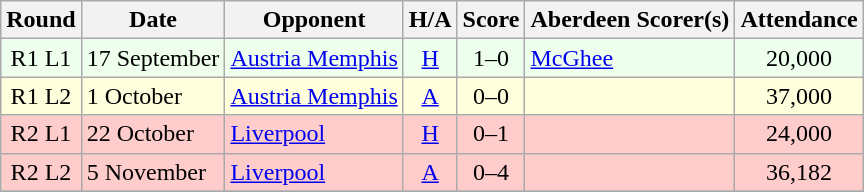<table class="wikitable" style="text-align:center">
<tr>
<th>Round</th>
<th>Date</th>
<th>Opponent</th>
<th>H/A</th>
<th>Score</th>
<th>Aberdeen Scorer(s)</th>
<th>Attendance</th>
</tr>
<tr bgcolor=#EEFFEE>
<td>R1 L1</td>
<td align=left>17 September</td>
<td align=left> <a href='#'>Austria Memphis</a></td>
<td><a href='#'>H</a></td>
<td>1–0</td>
<td align=left><a href='#'>McGhee</a></td>
<td>20,000</td>
</tr>
<tr bgcolor=#FFFFDD>
<td>R1 L2</td>
<td align=left>1 October</td>
<td align=left> <a href='#'>Austria Memphis</a></td>
<td><a href='#'>A</a></td>
<td>0–0</td>
<td align=left></td>
<td>37,000</td>
</tr>
<tr bgcolor=#FFCCCC>
<td>R2 L1</td>
<td align=left>22 October</td>
<td align=left> <a href='#'>Liverpool</a></td>
<td><a href='#'>H</a></td>
<td>0–1</td>
<td align=left></td>
<td>24,000</td>
</tr>
<tr bgcolor=#FFCCCC>
<td>R2 L2</td>
<td align=left>5 November</td>
<td align=left> <a href='#'>Liverpool</a></td>
<td><a href='#'>A</a></td>
<td>0–4</td>
<td align=left></td>
<td>36,182</td>
</tr>
<tr>
</tr>
</table>
